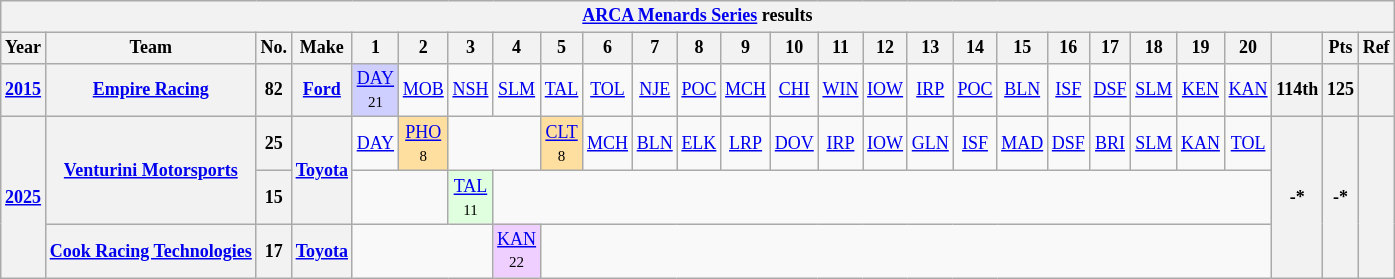<table class="wikitable" style="text-align:center; font-size:75%">
<tr>
<th colspan=45><a href='#'>ARCA Menards Series</a> results</th>
</tr>
<tr>
<th>Year</th>
<th>Team</th>
<th>No.</th>
<th>Make</th>
<th>1</th>
<th>2</th>
<th>3</th>
<th>4</th>
<th>5</th>
<th>6</th>
<th>7</th>
<th>8</th>
<th>9</th>
<th>10</th>
<th>11</th>
<th>12</th>
<th>13</th>
<th>14</th>
<th>15</th>
<th>16</th>
<th>17</th>
<th>18</th>
<th>19</th>
<th>20</th>
<th></th>
<th>Pts</th>
<th>Ref</th>
</tr>
<tr>
<th><a href='#'>2015</a></th>
<th><a href='#'>Empire Racing</a></th>
<th>82</th>
<th><a href='#'>Ford</a></th>
<td style="background:#CFCFFF;"><a href='#'>DAY</a><br><small>21</small></td>
<td><a href='#'>MOB</a></td>
<td><a href='#'>NSH</a></td>
<td><a href='#'>SLM</a></td>
<td><a href='#'>TAL</a></td>
<td><a href='#'>TOL</a></td>
<td><a href='#'>NJE</a></td>
<td><a href='#'>POC</a></td>
<td><a href='#'>MCH</a></td>
<td><a href='#'>CHI</a></td>
<td><a href='#'>WIN</a></td>
<td><a href='#'>IOW</a></td>
<td><a href='#'>IRP</a></td>
<td><a href='#'>POC</a></td>
<td><a href='#'>BLN</a></td>
<td><a href='#'>ISF</a></td>
<td><a href='#'>DSF</a></td>
<td><a href='#'>SLM</a></td>
<td><a href='#'>KEN</a></td>
<td><a href='#'>KAN</a></td>
<th>114th</th>
<th>125</th>
<th></th>
</tr>
<tr>
<th rowspan=3><a href='#'>2025</a></th>
<th rowspan=2><a href='#'>Venturini Motorsports</a></th>
<th>25</th>
<th rowspan=2><a href='#'>Toyota</a></th>
<td><a href='#'>DAY</a></td>
<td style="background:#FFDF9F;"><a href='#'>PHO</a><br><small>8</small></td>
<td colspan=2></td>
<td style="background:#FFDF9F;"><a href='#'>CLT</a><br><small>8</small></td>
<td><a href='#'>MCH</a></td>
<td><a href='#'>BLN</a></td>
<td><a href='#'>ELK</a></td>
<td><a href='#'>LRP</a></td>
<td><a href='#'>DOV</a></td>
<td><a href='#'>IRP</a></td>
<td><a href='#'>IOW</a></td>
<td><a href='#'>GLN</a></td>
<td><a href='#'>ISF</a></td>
<td><a href='#'>MAD</a></td>
<td><a href='#'>DSF</a></td>
<td><a href='#'>BRI</a></td>
<td><a href='#'>SLM</a></td>
<td><a href='#'>KAN</a></td>
<td><a href='#'>TOL</a></td>
<th rowspan=3>-*</th>
<th rowspan=3>-*</th>
<th rowspan=3></th>
</tr>
<tr>
<th>15</th>
<td colspan=2></td>
<td style="background:#DFFFDF;"><a href='#'>TAL</a><br><small>11</small></td>
<td colspan=17></td>
</tr>
<tr>
<th><a href='#'>Cook Racing Technologies</a></th>
<th>17</th>
<th><a href='#'>Toyota</a></th>
<td colspan=3></td>
<td style="background:#EFCFFF;"><a href='#'>KAN</a><br><small>22</small></td>
<td colspan=16></td>
</tr>
</table>
